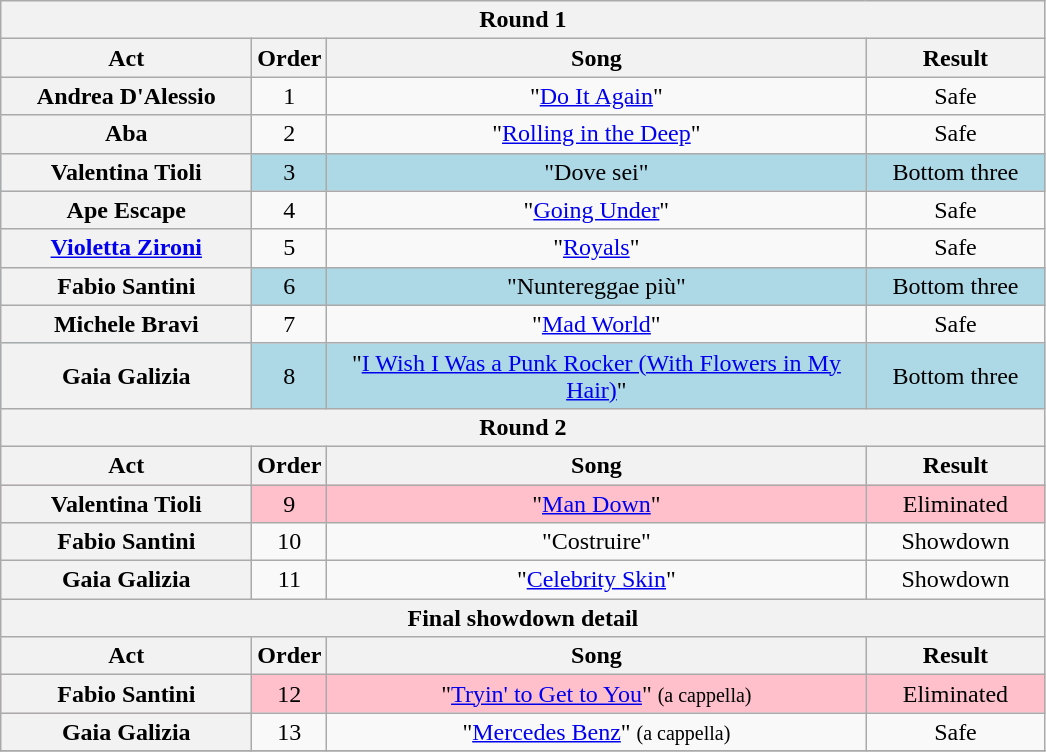<table class="wikitable plainrowheaders" style="text-align:center;">
<tr>
<th colspan="4">Round 1</th>
</tr>
<tr>
<th scope="col" style="width:10em;">Act</th>
<th scope="col">Order</th>
<th scope="col" style="width:22em;">Song</th>
<th scope="col" style="width:7em;">Result</th>
</tr>
<tr>
<th scope="row">Andrea D'Alessio</th>
<td>1</td>
<td>"<a href='#'>Do It Again</a>"</td>
<td>Safe</td>
</tr>
<tr>
<th scope="row">Aba</th>
<td>2</td>
<td>"<a href='#'>Rolling in the Deep</a>"</td>
<td>Safe</td>
</tr>
<tr style="background:lightblue;">
<th scope="row">Valentina Tioli</th>
<td>3</td>
<td>"Dove sei"</td>
<td>Bottom three</td>
</tr>
<tr>
<th scope="row">Ape Escape</th>
<td>4</td>
<td>"<a href='#'>Going Under</a>"</td>
<td>Safe</td>
</tr>
<tr>
<th scope="row"><a href='#'>Violetta Zironi</a></th>
<td>5</td>
<td>"<a href='#'>Royals</a>"</td>
<td>Safe</td>
</tr>
<tr style="background:lightblue;">
<th scope="row">Fabio Santini</th>
<td>6</td>
<td>"Nuntereggae più"</td>
<td>Bottom three</td>
</tr>
<tr>
<th scope="row">Michele Bravi</th>
<td>7</td>
<td>"<a href='#'>Mad World</a>"</td>
<td>Safe</td>
</tr>
<tr style="background:lightblue;">
<th scope="row">Gaia Galizia</th>
<td>8</td>
<td>"<a href='#'>I Wish I Was a Punk Rocker (With Flowers in My Hair)</a>"</td>
<td>Bottom three</td>
</tr>
<tr>
<th colspan="4">Round 2</th>
</tr>
<tr>
<th scope="col" style="width:10em;">Act</th>
<th scope="col">Order</th>
<th scope="col" style="width:20em;">Song</th>
<th scope="col" style="width:7em;">Result</th>
</tr>
<tr style="background:pink;">
<th scope="row">Valentina Tioli</th>
<td>9</td>
<td>"<a href='#'>Man Down</a>"</td>
<td>Eliminated</td>
</tr>
<tr>
<th scope="row">Fabio Santini</th>
<td>10</td>
<td>"Costruire"</td>
<td>Showdown</td>
</tr>
<tr>
<th scope="row">Gaia Galizia</th>
<td>11</td>
<td>"<a href='#'>Celebrity Skin</a>"</td>
<td>Showdown</td>
</tr>
<tr>
<th colspan="4">Final showdown detail</th>
</tr>
<tr>
<th scope="col" style="width:10em;">Act</th>
<th scope="col">Order</th>
<th scope="col" style="width:22em;">Song</th>
<th scope="col" style="width:7em;">Result</th>
</tr>
<tr style="background:pink;">
<th scope="row">Fabio Santini</th>
<td>12</td>
<td>"<a href='#'>Tryin' to Get to You</a>" <small>(a cappella)</small></td>
<td>Eliminated</td>
</tr>
<tr>
<th scope="row">Gaia Galizia</th>
<td>13</td>
<td>"<a href='#'>Mercedes Benz</a>" <small>(a cappella)</small></td>
<td>Safe</td>
</tr>
<tr>
</tr>
</table>
